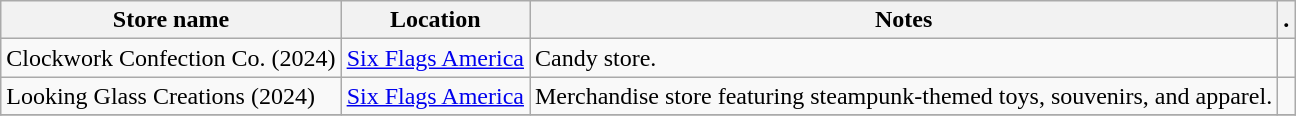<table class="wikitable sortable">
<tr>
<th>Store name</th>
<th>Location</th>
<th>Notes</th>
<th>.</th>
</tr>
<tr>
<td>Clockwork Confection Co. (2024)</td>
<td><a href='#'>Six Flags America</a></td>
<td>Candy store.</td>
<td></td>
</tr>
<tr>
<td>Looking Glass Creations (2024)</td>
<td><a href='#'>Six Flags America</a></td>
<td>Merchandise store featuring steampunk-themed toys, souvenirs, and apparel.</td>
<td></td>
</tr>
<tr>
</tr>
</table>
